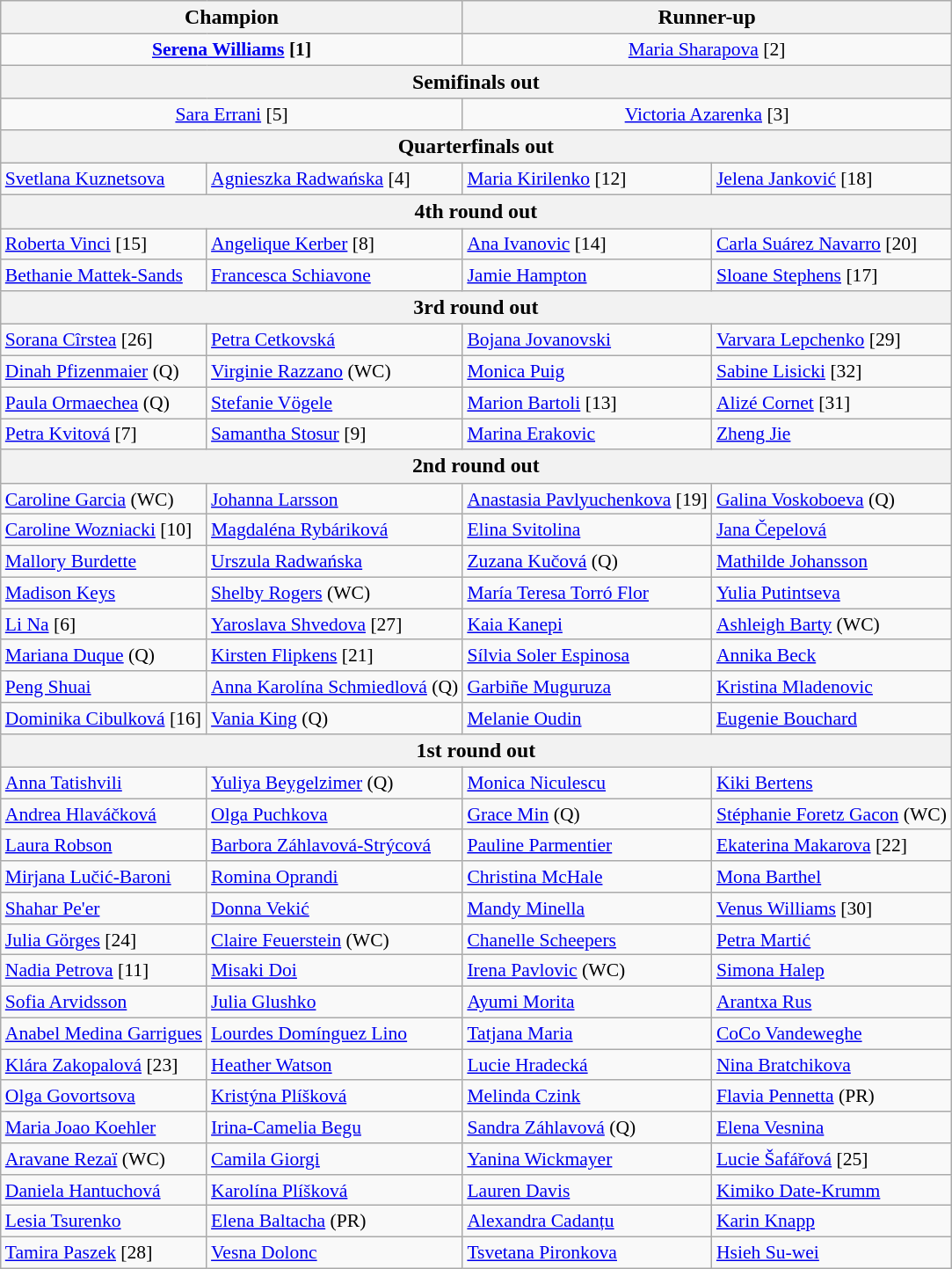<table class="wikitable collapsible collapsed" style="font-size:90%">
<tr style="font-size:110%">
<th colspan="2"><strong>Champion</strong></th>
<th colspan="2">Runner-up</th>
</tr>
<tr style="text-align:center;">
<td colspan="2"> <strong><a href='#'>Serena Williams</a> [1]</strong></td>
<td colspan="2"> <a href='#'>Maria Sharapova</a> [2]</td>
</tr>
<tr style="font-size:110%">
<th colspan="4">Semifinals out</th>
</tr>
<tr style="text-align:center;">
<td colspan="2"> <a href='#'>Sara Errani</a> [5]</td>
<td colspan="2"> <a href='#'>Victoria Azarenka</a> [3]</td>
</tr>
<tr style="font-size:110%">
<th colspan="4">Quarterfinals out</th>
</tr>
<tr>
<td> <a href='#'>Svetlana Kuznetsova</a></td>
<td> <a href='#'>Agnieszka Radwańska</a> [4]</td>
<td> <a href='#'>Maria Kirilenko</a> [12]</td>
<td> <a href='#'>Jelena Janković</a> [18]</td>
</tr>
<tr style="font-size:110%">
<th colspan="4">4th round out</th>
</tr>
<tr>
<td> <a href='#'>Roberta Vinci</a> [15]</td>
<td> <a href='#'>Angelique Kerber</a> [8]</td>
<td> <a href='#'>Ana Ivanovic</a> [14]</td>
<td> <a href='#'>Carla Suárez Navarro</a> [20]</td>
</tr>
<tr>
<td> <a href='#'>Bethanie Mattek-Sands</a></td>
<td> <a href='#'>Francesca Schiavone</a></td>
<td> <a href='#'>Jamie Hampton</a></td>
<td> <a href='#'>Sloane Stephens</a> [17]</td>
</tr>
<tr style="font-size:110%">
<th colspan="4">3rd round out</th>
</tr>
<tr>
<td> <a href='#'>Sorana Cîrstea</a> [26]</td>
<td> <a href='#'>Petra Cetkovská</a></td>
<td> <a href='#'>Bojana Jovanovski</a></td>
<td> <a href='#'>Varvara Lepchenko</a> [29]</td>
</tr>
<tr>
<td> <a href='#'>Dinah Pfizenmaier</a> (Q)</td>
<td> <a href='#'>Virginie Razzano</a> (WC)</td>
<td> <a href='#'>Monica Puig</a></td>
<td> <a href='#'>Sabine Lisicki</a> [32]</td>
</tr>
<tr>
<td> <a href='#'>Paula Ormaechea</a> (Q)</td>
<td> <a href='#'>Stefanie Vögele</a></td>
<td> <a href='#'>Marion Bartoli</a> [13]</td>
<td> <a href='#'>Alizé Cornet</a> [31]</td>
</tr>
<tr>
<td> <a href='#'>Petra Kvitová</a> [7]</td>
<td> <a href='#'>Samantha Stosur</a> [9]</td>
<td> <a href='#'>Marina Erakovic</a></td>
<td> <a href='#'>Zheng Jie</a></td>
</tr>
<tr style="font-size:110%">
<th colspan="4">2nd round out</th>
</tr>
<tr>
<td> <a href='#'>Caroline Garcia</a> (WC)</td>
<td> <a href='#'>Johanna Larsson</a></td>
<td> <a href='#'>Anastasia Pavlyuchenkova</a> [19]</td>
<td> <a href='#'>Galina Voskoboeva</a> (Q)</td>
</tr>
<tr>
<td> <a href='#'>Caroline Wozniacki</a> [10]</td>
<td> <a href='#'>Magdaléna Rybáriková</a></td>
<td> <a href='#'>Elina Svitolina</a></td>
<td> <a href='#'>Jana Čepelová</a></td>
</tr>
<tr>
<td> <a href='#'>Mallory Burdette</a></td>
<td> <a href='#'>Urszula Radwańska</a></td>
<td> <a href='#'>Zuzana Kučová</a> (Q)</td>
<td> <a href='#'>Mathilde Johansson</a></td>
</tr>
<tr>
<td> <a href='#'>Madison Keys</a></td>
<td> <a href='#'>Shelby Rogers</a> (WC)</td>
<td> <a href='#'>María Teresa Torró Flor</a></td>
<td> <a href='#'>Yulia Putintseva</a></td>
</tr>
<tr>
<td> <a href='#'>Li Na</a> [6]</td>
<td> <a href='#'>Yaroslava Shvedova</a> [27]</td>
<td> <a href='#'>Kaia Kanepi</a></td>
<td> <a href='#'>Ashleigh Barty</a> (WC)</td>
</tr>
<tr>
<td> <a href='#'>Mariana Duque</a> (Q)</td>
<td> <a href='#'>Kirsten Flipkens</a> [21]</td>
<td> <a href='#'>Sílvia Soler Espinosa</a></td>
<td> <a href='#'>Annika Beck</a></td>
</tr>
<tr>
<td> <a href='#'>Peng Shuai</a></td>
<td> <a href='#'>Anna Karolína Schmiedlová</a> (Q)</td>
<td> <a href='#'>Garbiñe Muguruza</a></td>
<td> <a href='#'>Kristina Mladenovic</a></td>
</tr>
<tr>
<td> <a href='#'>Dominika Cibulková</a> [16]</td>
<td> <a href='#'>Vania King</a> (Q)</td>
<td> <a href='#'>Melanie Oudin</a></td>
<td> <a href='#'>Eugenie Bouchard</a></td>
</tr>
<tr style="font-size:110%">
<th colspan="4">1st round out</th>
</tr>
<tr>
<td> <a href='#'>Anna Tatishvili</a></td>
<td> <a href='#'>Yuliya Beygelzimer</a> (Q)</td>
<td> <a href='#'>Monica Niculescu</a></td>
<td> <a href='#'>Kiki Bertens</a></td>
</tr>
<tr>
<td> <a href='#'>Andrea Hlaváčková</a></td>
<td> <a href='#'>Olga Puchkova</a></td>
<td> <a href='#'>Grace Min</a> (Q)</td>
<td> <a href='#'>Stéphanie Foretz Gacon</a> (WC)</td>
</tr>
<tr>
<td> <a href='#'>Laura Robson</a></td>
<td> <a href='#'>Barbora Záhlavová-Strýcová</a></td>
<td> <a href='#'>Pauline Parmentier</a></td>
<td> <a href='#'>Ekaterina Makarova</a> [22]</td>
</tr>
<tr>
<td> <a href='#'>Mirjana Lučić-Baroni</a></td>
<td> <a href='#'>Romina Oprandi</a></td>
<td> <a href='#'>Christina McHale</a></td>
<td> <a href='#'>Mona Barthel</a></td>
</tr>
<tr>
<td> <a href='#'>Shahar Pe'er</a></td>
<td> <a href='#'>Donna Vekić</a></td>
<td> <a href='#'>Mandy Minella</a></td>
<td> <a href='#'>Venus Williams</a> [30]</td>
</tr>
<tr>
<td> <a href='#'>Julia Görges</a> [24]</td>
<td> <a href='#'>Claire Feuerstein</a> (WC)</td>
<td> <a href='#'>Chanelle Scheepers</a></td>
<td> <a href='#'>Petra Martić</a></td>
</tr>
<tr>
<td> <a href='#'>Nadia Petrova</a> [11]</td>
<td> <a href='#'>Misaki Doi</a></td>
<td> <a href='#'>Irena Pavlovic</a> (WC)</td>
<td> <a href='#'>Simona Halep</a></td>
</tr>
<tr>
<td> <a href='#'>Sofia Arvidsson</a></td>
<td> <a href='#'>Julia Glushko</a></td>
<td> <a href='#'>Ayumi Morita</a></td>
<td> <a href='#'>Arantxa Rus</a></td>
</tr>
<tr>
<td> <a href='#'>Anabel Medina Garrigues</a></td>
<td> <a href='#'>Lourdes Domínguez Lino</a></td>
<td> <a href='#'>Tatjana Maria</a></td>
<td> <a href='#'>CoCo Vandeweghe</a></td>
</tr>
<tr>
<td> <a href='#'>Klára Zakopalová</a> [23]</td>
<td> <a href='#'>Heather Watson</a></td>
<td> <a href='#'>Lucie Hradecká</a></td>
<td> <a href='#'>Nina Bratchikova</a></td>
</tr>
<tr>
<td> <a href='#'>Olga Govortsova</a></td>
<td> <a href='#'>Kristýna Plíšková</a></td>
<td> <a href='#'>Melinda Czink</a></td>
<td> <a href='#'>Flavia Pennetta</a> (PR)</td>
</tr>
<tr>
<td> <a href='#'>Maria Joao Koehler</a></td>
<td> <a href='#'>Irina-Camelia Begu</a></td>
<td> <a href='#'>Sandra Záhlavová</a> (Q)</td>
<td> <a href='#'>Elena Vesnina</a></td>
</tr>
<tr>
<td> <a href='#'>Aravane Rezaï</a> (WC)</td>
<td> <a href='#'>Camila Giorgi</a></td>
<td> <a href='#'>Yanina Wickmayer</a></td>
<td> <a href='#'>Lucie Šafářová</a> [25]</td>
</tr>
<tr>
<td> <a href='#'>Daniela Hantuchová</a></td>
<td> <a href='#'>Karolína Plíšková</a></td>
<td> <a href='#'>Lauren Davis</a></td>
<td> <a href='#'>Kimiko Date-Krumm</a></td>
</tr>
<tr>
<td> <a href='#'>Lesia Tsurenko</a></td>
<td> <a href='#'>Elena Baltacha</a> (PR)</td>
<td> <a href='#'>Alexandra Cadanțu</a></td>
<td> <a href='#'>Karin Knapp</a></td>
</tr>
<tr>
<td> <a href='#'>Tamira Paszek</a> [28]</td>
<td> <a href='#'>Vesna Dolonc</a></td>
<td> <a href='#'>Tsvetana Pironkova</a></td>
<td> <a href='#'>Hsieh Su-wei</a></td>
</tr>
</table>
